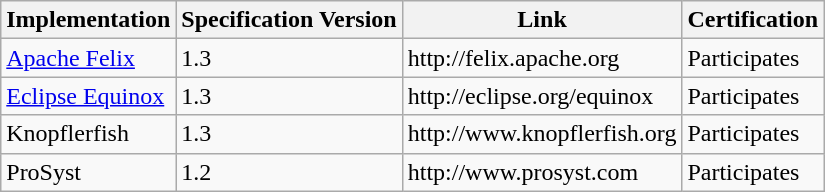<table class="wikitable sortable">
<tr>
<th>Implementation</th>
<th>Specification Version</th>
<th>Link</th>
<th>Certification</th>
</tr>
<tr>
<td><a href='#'>Apache Felix</a></td>
<td>1.3</td>
<td>http://felix.apache.org</td>
<td>Participates</td>
</tr>
<tr>
<td><a href='#'>Eclipse Equinox</a></td>
<td>1.3</td>
<td>http://eclipse.org/equinox</td>
<td>Participates</td>
</tr>
<tr>
<td>Knopflerfish</td>
<td>1.3</td>
<td>http://www.knopflerfish.org</td>
<td>Participates</td>
</tr>
<tr>
<td>ProSyst</td>
<td>1.2</td>
<td>http://www.prosyst.com</td>
<td>Participates</td>
</tr>
</table>
